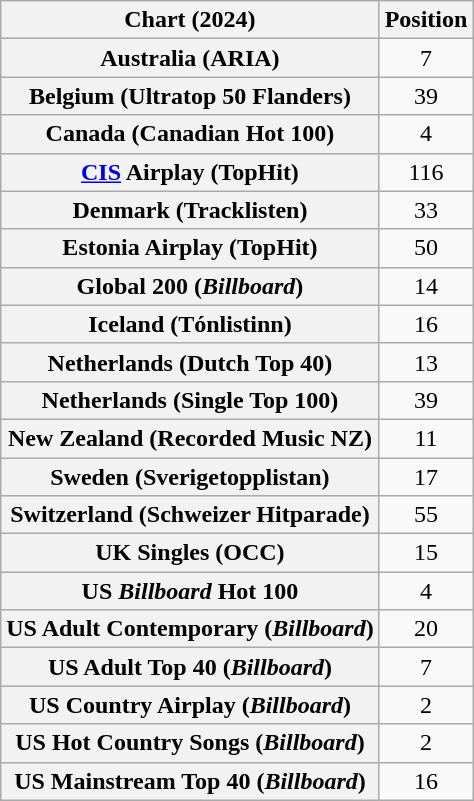<table class="wikitable sortable plainrowheaders" style="text-align:center">
<tr>
<th scope="col">Chart (2024)</th>
<th scope="col">Position</th>
</tr>
<tr>
<th scope="row">Australia (ARIA)</th>
<td>7</td>
</tr>
<tr>
<th scope="row">Belgium (Ultratop 50 Flanders)</th>
<td>39</td>
</tr>
<tr>
<th scope="row">Canada (Canadian Hot 100)</th>
<td>4</td>
</tr>
<tr>
<th scope="row"><a href='#'>CIS</a> Airplay (TopHit)</th>
<td>116</td>
</tr>
<tr>
<th scope="row">Denmark (Tracklisten)</th>
<td>33</td>
</tr>
<tr>
<th scope="row">Estonia Airplay (TopHit)</th>
<td>50</td>
</tr>
<tr>
<th scope="row">Global 200 (<em>Billboard</em>)</th>
<td>14</td>
</tr>
<tr>
<th scope="row">Iceland (Tónlistinn)</th>
<td>16</td>
</tr>
<tr>
<th scope="row">Netherlands (Dutch Top 40)</th>
<td>13</td>
</tr>
<tr>
<th scope="row">Netherlands (Single Top 100)</th>
<td>39</td>
</tr>
<tr>
<th scope="row">New Zealand (Recorded Music NZ)</th>
<td>11</td>
</tr>
<tr>
<th scope="row">Sweden (Sverigetopplistan)</th>
<td>17</td>
</tr>
<tr>
<th scope="row">Switzerland (Schweizer Hitparade)</th>
<td>55</td>
</tr>
<tr>
<th scope="row">UK Singles (OCC)</th>
<td>15</td>
</tr>
<tr>
<th scope="row">US <em>Billboard</em> Hot 100</th>
<td>4</td>
</tr>
<tr>
<th scope="row">US Adult Contemporary (<em>Billboard</em>)</th>
<td>20</td>
</tr>
<tr>
<th scope="row">US Adult Top 40 (<em>Billboard</em>)</th>
<td>7</td>
</tr>
<tr>
<th scope="row">US Country Airplay (<em>Billboard</em>)</th>
<td>2</td>
</tr>
<tr>
<th scope="row">US Hot Country Songs (<em>Billboard</em>)</th>
<td>2</td>
</tr>
<tr>
<th scope="row">US Mainstream Top 40 (<em>Billboard</em>)</th>
<td>16</td>
</tr>
</table>
